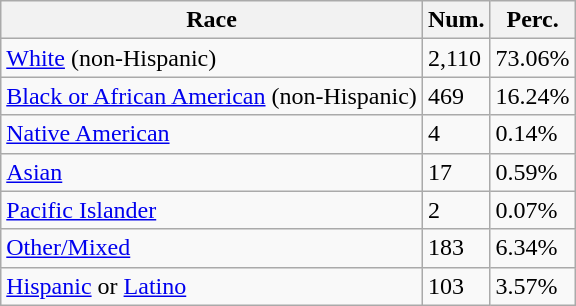<table class="wikitable">
<tr>
<th>Race</th>
<th>Num.</th>
<th>Perc.</th>
</tr>
<tr>
<td><a href='#'>White</a> (non-Hispanic)</td>
<td>2,110</td>
<td>73.06%</td>
</tr>
<tr>
<td><a href='#'>Black or African American</a> (non-Hispanic)</td>
<td>469</td>
<td>16.24%</td>
</tr>
<tr>
<td><a href='#'>Native American</a></td>
<td>4</td>
<td>0.14%</td>
</tr>
<tr>
<td><a href='#'>Asian</a></td>
<td>17</td>
<td>0.59%</td>
</tr>
<tr>
<td><a href='#'>Pacific Islander</a></td>
<td>2</td>
<td>0.07%</td>
</tr>
<tr>
<td><a href='#'>Other/Mixed</a></td>
<td>183</td>
<td>6.34%</td>
</tr>
<tr>
<td><a href='#'>Hispanic</a> or <a href='#'>Latino</a></td>
<td>103</td>
<td>3.57%</td>
</tr>
</table>
